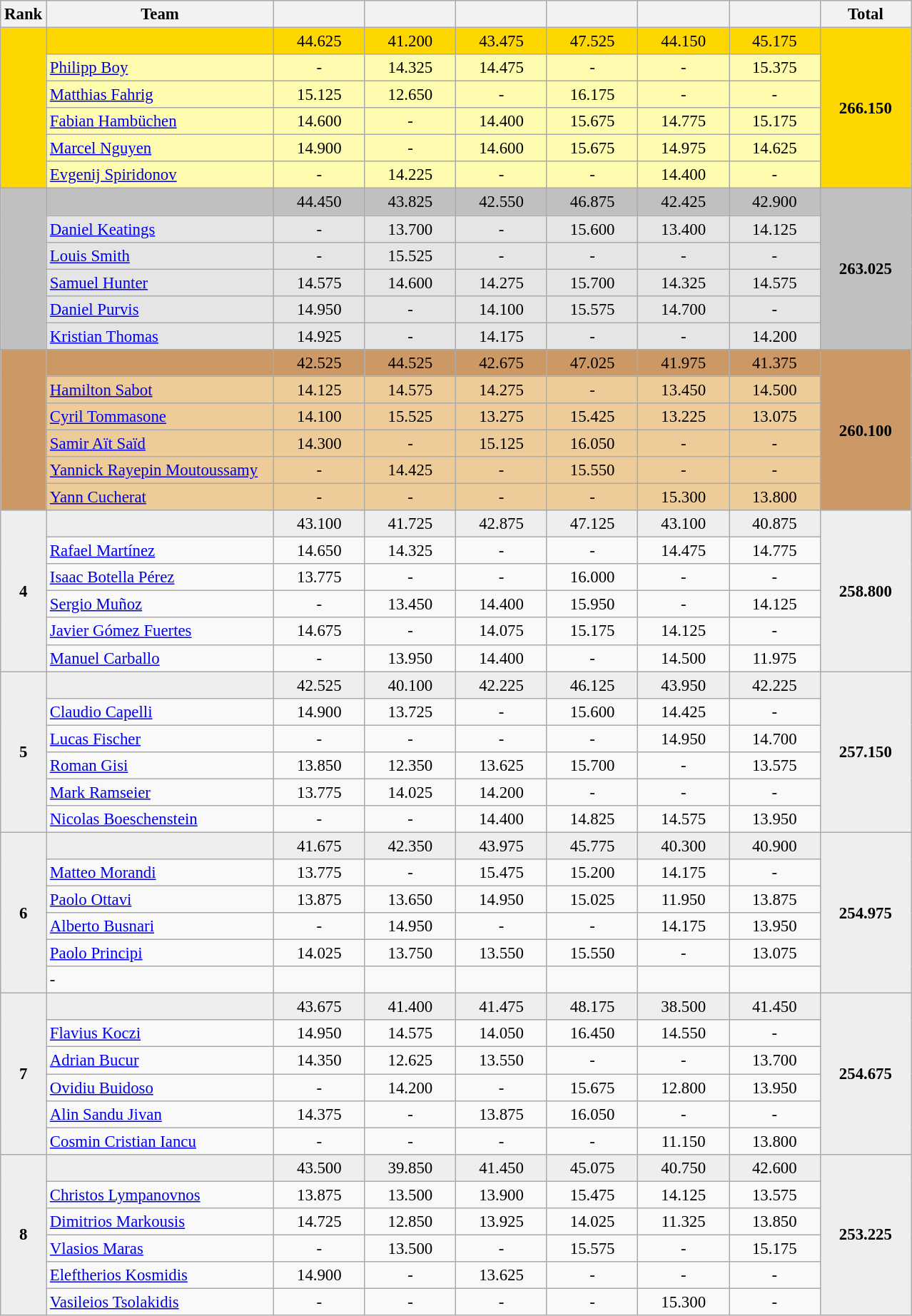<table class="wikitable" style="text-align:center; font-size:95%">
<tr>
<th width="5%">Rank</th>
<th width="25%">Team</th>
<th width="10%"></th>
<th width="10%"></th>
<th width="10%"></th>
<th width="10%"></th>
<th width="10%"></th>
<th width="10%"></th>
<th width="10%">Total</th>
</tr>
<tr bgcolor=gold>
<td rowspan=6></td>
<td align="left"><strong></strong></td>
<td>44.625</td>
<td>41.200</td>
<td>43.475</td>
<td>47.525</td>
<td>44.150</td>
<td>45.175</td>
<td rowspan=6><strong>266.150</strong></td>
</tr>
<tr bgcolor=fffcaf>
<td align="left"><a href='#'>Philipp Boy</a></td>
<td>-</td>
<td>14.325</td>
<td>14.475</td>
<td>-</td>
<td>-</td>
<td>15.375</td>
</tr>
<tr bgcolor=fffcaf>
<td align="left"><a href='#'>Matthias Fahrig</a></td>
<td>15.125</td>
<td>12.650</td>
<td>-</td>
<td>16.175</td>
<td>-</td>
<td>-</td>
</tr>
<tr bgcolor=fffcaf>
<td align="left"><a href='#'>Fabian Hambüchen</a></td>
<td>14.600</td>
<td>-</td>
<td>14.400</td>
<td>15.675</td>
<td>14.775</td>
<td>15.175</td>
</tr>
<tr bgcolor=fffcaf>
<td align="left"><a href='#'>Marcel Nguyen</a></td>
<td>14.900</td>
<td>-</td>
<td>14.600</td>
<td>15.675</td>
<td>14.975</td>
<td>14.625</td>
</tr>
<tr bgcolor=fffcaf>
<td align="left"><a href='#'>Evgenij Spiridonov</a></td>
<td>-</td>
<td>14.225</td>
<td>-</td>
<td>-</td>
<td>14.400</td>
<td>-</td>
</tr>
<tr bgcolor=silver>
<td rowspan=6></td>
<td align="left"><strong></strong></td>
<td>44.450</td>
<td>43.825</td>
<td>42.550</td>
<td>46.875</td>
<td>42.425</td>
<td>42.900</td>
<td rowspan=6><strong>263.025</strong></td>
</tr>
<tr bgcolor=e5e5e5>
<td align="left"><a href='#'>Daniel Keatings</a></td>
<td>-</td>
<td>13.700</td>
<td>-</td>
<td>15.600</td>
<td>13.400</td>
<td>14.125</td>
</tr>
<tr bgcolor=e5e5e5>
<td align="left"><a href='#'>Louis Smith</a></td>
<td>-</td>
<td>15.525</td>
<td>-</td>
<td>-</td>
<td>-</td>
<td>-</td>
</tr>
<tr bgcolor=e5e5e5>
<td align="left"><a href='#'>Samuel Hunter</a></td>
<td>14.575</td>
<td>14.600</td>
<td>14.275</td>
<td>15.700</td>
<td>14.325</td>
<td>14.575</td>
</tr>
<tr bgcolor=e5e5e5>
<td align="left"><a href='#'>Daniel Purvis</a></td>
<td>14.950</td>
<td>-</td>
<td>14.100</td>
<td>15.575</td>
<td>14.700</td>
<td>-</td>
</tr>
<tr bgcolor=e5e5e5>
<td align="left"><a href='#'>Kristian Thomas</a></td>
<td>14.925</td>
<td>-</td>
<td>14.175</td>
<td>-</td>
<td>-</td>
<td>14.200</td>
</tr>
<tr bgcolor=cc9966>
<td rowspan=6></td>
<td align="left"><strong></strong></td>
<td>42.525</td>
<td>44.525</td>
<td>42.675</td>
<td>47.025</td>
<td>41.975</td>
<td>41.375</td>
<td rowspan=6><strong>260.100</strong></td>
</tr>
<tr bgcolor=eecc99>
<td align="left"><a href='#'>Hamilton Sabot</a></td>
<td>14.125</td>
<td>14.575</td>
<td>14.275</td>
<td>-</td>
<td>13.450</td>
<td>14.500</td>
</tr>
<tr bgcolor=eecc99>
<td align="left"><a href='#'>Cyril Tommasone</a></td>
<td>14.100</td>
<td>15.525</td>
<td>13.275</td>
<td>15.425</td>
<td>13.225</td>
<td>13.075</td>
</tr>
<tr bgcolor=eecc99>
<td align="left"><a href='#'>Samir Aït Saïd</a></td>
<td>14.300</td>
<td>-</td>
<td>15.125</td>
<td>16.050</td>
<td>-</td>
<td>-</td>
</tr>
<tr bgcolor=eecc99>
<td align="left"><a href='#'>Yannick Rayepin Moutoussamy</a></td>
<td>-</td>
<td>14.425</td>
<td>-</td>
<td>15.550</td>
<td>-</td>
<td>-</td>
</tr>
<tr bgcolor=eecc99>
<td align="left"><a href='#'>Yann Cucherat</a></td>
<td>-</td>
<td>-</td>
<td>-</td>
<td>-</td>
<td>15.300</td>
<td>13.800</td>
</tr>
<tr bgcolor=eeeeee>
<td rowspan=6><strong>4</strong></td>
<td align="left"><strong></strong></td>
<td>43.100</td>
<td>41.725</td>
<td>42.875</td>
<td>47.125</td>
<td>43.100</td>
<td>40.875</td>
<td rowspan=6><strong>258.800</strong></td>
</tr>
<tr>
<td align="left"><a href='#'>Rafael Martínez</a></td>
<td>14.650</td>
<td>14.325</td>
<td>-</td>
<td>-</td>
<td>14.475</td>
<td>14.775</td>
</tr>
<tr>
<td align="left"><a href='#'>Isaac Botella Pérez</a></td>
<td>13.775</td>
<td>-</td>
<td>-</td>
<td>16.000</td>
<td>-</td>
<td>-</td>
</tr>
<tr>
<td align="left"><a href='#'>Sergio Muñoz</a></td>
<td>-</td>
<td>13.450</td>
<td>14.400</td>
<td>15.950</td>
<td>-</td>
<td>14.125</td>
</tr>
<tr>
<td align="left"><a href='#'>Javier Gómez Fuertes</a></td>
<td>14.675</td>
<td>-</td>
<td>14.075</td>
<td>15.175</td>
<td>14.125</td>
<td>-</td>
</tr>
<tr>
<td align="left"><a href='#'>Manuel Carballo</a></td>
<td>-</td>
<td>13.950</td>
<td>14.400</td>
<td>-</td>
<td>14.500</td>
<td>11.975</td>
</tr>
<tr bgcolor=eeeeee>
<td rowspan=6><strong>5</strong></td>
<td align="left"><strong></strong></td>
<td>42.525</td>
<td>40.100</td>
<td>42.225</td>
<td>46.125</td>
<td>43.950</td>
<td>42.225</td>
<td rowspan=6><strong>257.150</strong></td>
</tr>
<tr>
<td align="left"><a href='#'>Claudio Capelli</a></td>
<td>14.900</td>
<td>13.725</td>
<td>-</td>
<td>15.600</td>
<td>14.425</td>
<td>-</td>
</tr>
<tr>
<td align="left"><a href='#'>Lucas Fischer</a></td>
<td>-</td>
<td>-</td>
<td>-</td>
<td>-</td>
<td>14.950</td>
<td>14.700</td>
</tr>
<tr>
<td align="left"><a href='#'>Roman Gisi</a></td>
<td>13.850</td>
<td>12.350</td>
<td>13.625</td>
<td>15.700</td>
<td>-</td>
<td>13.575</td>
</tr>
<tr>
<td align="left"><a href='#'>Mark Ramseier</a></td>
<td>13.775</td>
<td>14.025</td>
<td>14.200</td>
<td>-</td>
<td>-</td>
<td>-</td>
</tr>
<tr>
<td align="left"><a href='#'>Nicolas Boeschenstein</a></td>
<td>-</td>
<td>-</td>
<td>14.400</td>
<td>14.825</td>
<td>14.575</td>
<td>13.950</td>
</tr>
<tr bgcolor=eeeeee>
<td rowspan=6><strong>6</strong></td>
<td align="left"><strong></strong></td>
<td>41.675</td>
<td>42.350</td>
<td>43.975</td>
<td>45.775</td>
<td>40.300</td>
<td>40.900</td>
<td rowspan=6><strong>254.975</strong></td>
</tr>
<tr>
<td align="left"><a href='#'>Matteo Morandi</a></td>
<td>13.775</td>
<td>-</td>
<td>15.475</td>
<td>15.200</td>
<td>14.175</td>
<td>-</td>
</tr>
<tr>
<td align="left"><a href='#'>Paolo Ottavi</a></td>
<td>13.875</td>
<td>13.650</td>
<td>14.950</td>
<td>15.025</td>
<td>11.950</td>
<td>13.875</td>
</tr>
<tr>
<td align="left"><a href='#'>Alberto Busnari</a></td>
<td>-</td>
<td>14.950</td>
<td>-</td>
<td>-</td>
<td>14.175</td>
<td>13.950</td>
</tr>
<tr>
<td align="left"><a href='#'>Paolo Principi</a></td>
<td>14.025</td>
<td>13.750</td>
<td>13.550</td>
<td>15.550</td>
<td>-</td>
<td>13.075</td>
</tr>
<tr>
<td align="left">-</td>
<td></td>
<td></td>
<td></td>
<td></td>
<td></td>
<td></td>
</tr>
<tr bgcolor=eeeeee>
<td rowspan=6><strong>7</strong></td>
<td align="left"><strong></strong></td>
<td>43.675</td>
<td>41.400</td>
<td>41.475</td>
<td>48.175</td>
<td>38.500</td>
<td>41.450</td>
<td rowspan=6><strong>254.675</strong></td>
</tr>
<tr>
<td align="left"><a href='#'>Flavius Koczi</a></td>
<td>14.950</td>
<td>14.575</td>
<td>14.050</td>
<td>16.450</td>
<td>14.550</td>
<td>-</td>
</tr>
<tr>
<td align="left"><a href='#'>Adrian Bucur</a></td>
<td>14.350</td>
<td>12.625</td>
<td>13.550</td>
<td>-</td>
<td>-</td>
<td>13.700</td>
</tr>
<tr>
<td align="left"><a href='#'>Ovidiu Buidoso</a></td>
<td>-</td>
<td>14.200</td>
<td>-</td>
<td>15.675</td>
<td>12.800</td>
<td>13.950</td>
</tr>
<tr>
<td align="left"><a href='#'>Alin Sandu Jivan</a></td>
<td>14.375</td>
<td>-</td>
<td>13.875</td>
<td>16.050</td>
<td>-</td>
<td>-</td>
</tr>
<tr>
<td align="left"><a href='#'>Cosmin Cristian Iancu</a></td>
<td>-</td>
<td>-</td>
<td>-</td>
<td>-</td>
<td>11.150</td>
<td>13.800</td>
</tr>
<tr bgcolor=eeeeee>
<td rowspan=6><strong>8</strong></td>
<td align="left"><strong></strong></td>
<td>43.500</td>
<td>39.850</td>
<td>41.450</td>
<td>45.075</td>
<td>40.750</td>
<td>42.600</td>
<td rowspan=6><strong>253.225</strong></td>
</tr>
<tr>
<td align="left"><a href='#'>Christos Lympanovnos</a></td>
<td>13.875</td>
<td>13.500</td>
<td>13.900</td>
<td>15.475</td>
<td>14.125</td>
<td>13.575</td>
</tr>
<tr>
<td align="left"><a href='#'>Dimitrios Markousis</a></td>
<td>14.725</td>
<td>12.850</td>
<td>13.925</td>
<td>14.025</td>
<td>11.325</td>
<td>13.850</td>
</tr>
<tr>
<td align="left"><a href='#'>Vlasios Maras</a></td>
<td>-</td>
<td>13.500</td>
<td>-</td>
<td>15.575</td>
<td>-</td>
<td>15.175</td>
</tr>
<tr>
<td align="left"><a href='#'>Eleftherios Kosmidis</a></td>
<td>14.900</td>
<td>-</td>
<td>13.625</td>
<td>-</td>
<td>-</td>
<td>-</td>
</tr>
<tr>
<td align="left"><a href='#'>Vasileios Tsolakidis</a></td>
<td>-</td>
<td>-</td>
<td>-</td>
<td>-</td>
<td>15.300</td>
<td>-</td>
</tr>
</table>
